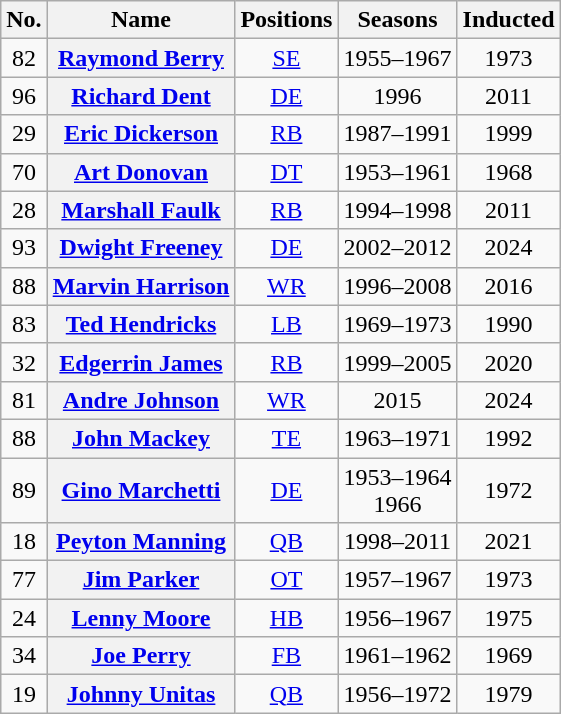<table class="wikitable plainrowheaders" style="text-align:center">
<tr>
<th scope="col">No.</th>
<th scope="col">Name</th>
<th scope="col">Positions</th>
<th scope="col">Seasons</th>
<th scope="col">Inducted</th>
</tr>
<tr>
<td>82</td>
<th scope="row"><a href='#'>Raymond Berry</a></th>
<td><a href='#'>SE</a></td>
<td>1955–1967</td>
<td>1973</td>
</tr>
<tr>
<td>96</td>
<th scope="row"><a href='#'>Richard Dent</a></th>
<td><a href='#'>DE</a></td>
<td>1996</td>
<td>2011</td>
</tr>
<tr>
<td>29</td>
<th scope="row"><a href='#'>Eric Dickerson</a></th>
<td><a href='#'>RB</a></td>
<td>1987–1991</td>
<td>1999</td>
</tr>
<tr>
<td>70</td>
<th scope="row"><a href='#'>Art Donovan</a></th>
<td><a href='#'>DT</a></td>
<td>1953–1961</td>
<td>1968</td>
</tr>
<tr>
<td>28</td>
<th scope="row"><a href='#'>Marshall Faulk</a></th>
<td><a href='#'>RB</a></td>
<td>1994–1998</td>
<td>2011</td>
</tr>
<tr>
<td>93</td>
<th scope="row"><a href='#'>Dwight Freeney</a></th>
<td><a href='#'>DE</a></td>
<td>2002–2012</td>
<td>2024</td>
</tr>
<tr>
<td>88</td>
<th scope="row"><a href='#'>Marvin Harrison</a></th>
<td><a href='#'>WR</a></td>
<td>1996–2008</td>
<td>2016</td>
</tr>
<tr>
<td>83</td>
<th scope="row"><a href='#'>Ted Hendricks</a></th>
<td><a href='#'>LB</a></td>
<td>1969–1973</td>
<td>1990</td>
</tr>
<tr>
<td>32</td>
<th scope="row"><a href='#'>Edgerrin James</a></th>
<td><a href='#'>RB</a></td>
<td>1999–2005</td>
<td>2020</td>
</tr>
<tr>
<td>81</td>
<th scope="row"><a href='#'>Andre Johnson</a></th>
<td><a href='#'>WR</a></td>
<td>2015</td>
<td>2024</td>
</tr>
<tr>
<td>88</td>
<th scope="row"><a href='#'>John Mackey</a></th>
<td><a href='#'>TE</a></td>
<td>1963–1971</td>
<td>1992</td>
</tr>
<tr>
<td>89</td>
<th scope="row"><a href='#'>Gino Marchetti</a></th>
<td><a href='#'>DE</a></td>
<td>1953–1964 <br> 1966</td>
<td>1972</td>
</tr>
<tr>
<td>18</td>
<th scope="row"><a href='#'>Peyton Manning</a></th>
<td><a href='#'>QB</a></td>
<td>1998–2011</td>
<td>2021</td>
</tr>
<tr>
<td>77</td>
<th scope="row"><a href='#'>Jim Parker</a></th>
<td><a href='#'>OT</a></td>
<td>1957–1967</td>
<td>1973</td>
</tr>
<tr>
<td>24</td>
<th scope="row"><a href='#'>Lenny Moore</a></th>
<td><a href='#'>HB</a></td>
<td>1956–1967</td>
<td>1975</td>
</tr>
<tr>
<td>34</td>
<th scope="row"><a href='#'>Joe Perry</a></th>
<td><a href='#'>FB</a></td>
<td>1961–1962</td>
<td>1969</td>
</tr>
<tr>
<td>19</td>
<th scope="row"><a href='#'>Johnny Unitas</a></th>
<td><a href='#'>QB</a></td>
<td>1956–1972</td>
<td>1979</td>
</tr>
</table>
